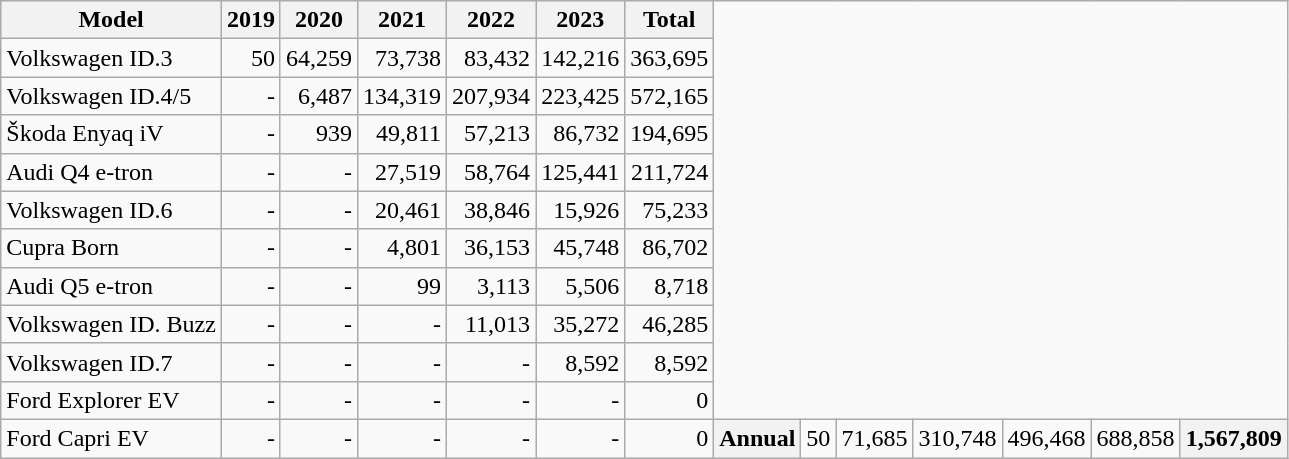<table class="wikitable sortable" style="text-align: right;">
<tr>
<th>Model</th>
<th>2019</th>
<th>2020</th>
<th>2021</th>
<th>2022</th>
<th>2023</th>
<th>Total</th>
</tr>
<tr>
<td style="text-align: left;">Volkswagen ID.3</td>
<td>50</td>
<td>64,259</td>
<td>73,738</td>
<td>83,432</td>
<td>142,216</td>
<td>363,695</td>
</tr>
<tr>
<td style="text-align: left;">Volkswagen ID.4/5</td>
<td>-</td>
<td>6,487</td>
<td>134,319</td>
<td>207,934</td>
<td>223,425</td>
<td>572,165</td>
</tr>
<tr>
<td style="text-align: left;">Škoda Enyaq iV</td>
<td>-</td>
<td>939</td>
<td>49,811</td>
<td>57,213</td>
<td>86,732</td>
<td>194,695</td>
</tr>
<tr>
<td style="text-align: left;">Audi Q4 e-tron</td>
<td>-</td>
<td>-</td>
<td>27,519</td>
<td>58,764</td>
<td>125,441</td>
<td>211,724</td>
</tr>
<tr>
<td style="text-align: left;">Volkswagen ID.6</td>
<td>-</td>
<td>-</td>
<td>20,461</td>
<td>38,846</td>
<td>15,926</td>
<td>75,233</td>
</tr>
<tr>
<td style="text-align: left;">Cupra Born</td>
<td>-</td>
<td>-</td>
<td>4,801</td>
<td>36,153</td>
<td>45,748</td>
<td>86,702</td>
</tr>
<tr>
<td style="text-align: left;">Audi Q5 e-tron</td>
<td>-</td>
<td>-</td>
<td>99</td>
<td>3,113</td>
<td>5,506</td>
<td>8,718</td>
</tr>
<tr>
<td style="text-align: left;">Volkswagen ID. Buzz</td>
<td>-</td>
<td>-</td>
<td>-</td>
<td>11,013</td>
<td>35,272</td>
<td>46,285</td>
</tr>
<tr>
<td style="text-align: left;">Volkswagen ID.7</td>
<td>-</td>
<td>-</td>
<td>-</td>
<td>-</td>
<td>8,592</td>
<td>8,592</td>
</tr>
<tr>
<td style="text-align: left;">Ford Explorer EV</td>
<td>-</td>
<td>-</td>
<td>-</td>
<td>-</td>
<td>-</td>
<td>0</td>
</tr>
<tr>
<td style="text-align: left;">Ford Capri EV</td>
<td>-</td>
<td>-</td>
<td>-</td>
<td>-</td>
<td>-</td>
<td>0</td>
<th>Annual</th>
<td>50</td>
<td>71,685</td>
<td>310,748</td>
<td>496,468</td>
<td>688,858</td>
<th>1,567,809</th>
</tr>
</table>
